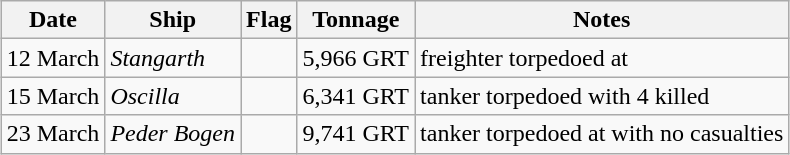<table class=wikitable style="margin:1em auto;">
<tr>
<th>Date</th>
<th>Ship</th>
<th>Flag</th>
<th>Tonnage</th>
<th>Notes</th>
</tr>
<tr>
<td>12 March</td>
<td><em>Stangarth</em></td>
<td></td>
<td>5,966 GRT</td>
<td>freighter torpedoed at </td>
</tr>
<tr>
<td>15 March</td>
<td><em>Oscilla</em></td>
<td></td>
<td>6,341 GRT</td>
<td>tanker torpedoed with 4 killed</td>
</tr>
<tr>
<td>23 March</td>
<td><em>Peder Bogen</em></td>
<td></td>
<td>9,741 GRT</td>
<td>tanker torpedoed at  with no casualties</td>
</tr>
</table>
